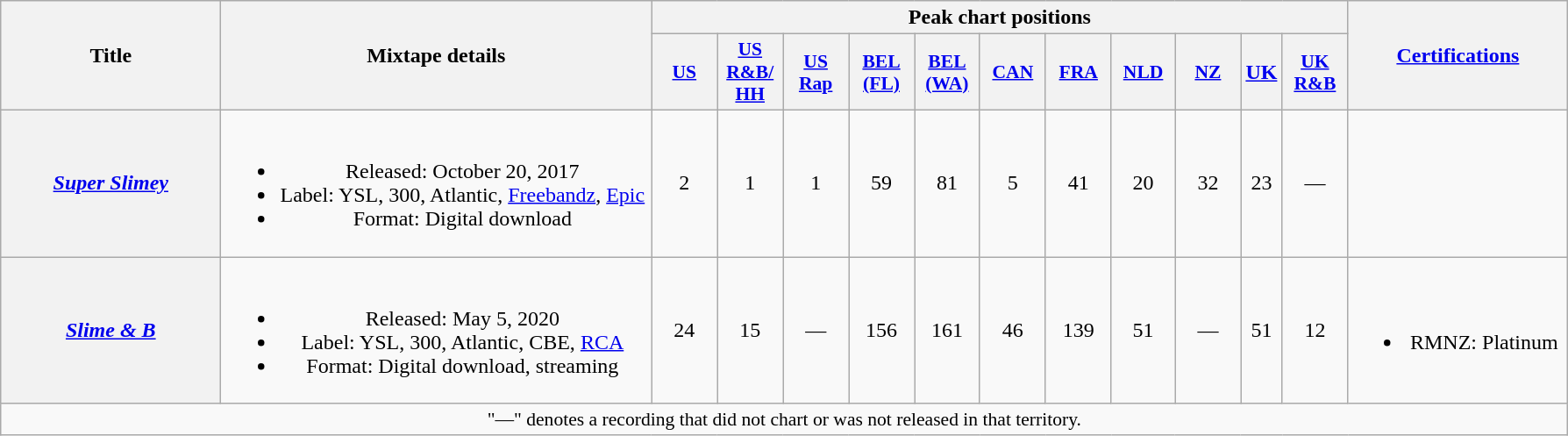<table class="wikitable plainrowheaders" style="text-align:center;">
<tr>
<th scope="col" rowspan="2" style="width:10em;">Title</th>
<th scope="col" rowspan="2" style="width:20em;">Mixtape details</th>
<th colspan="11" scope="col">Peak chart positions</th>
<th scope="col" rowspan="2" style="width:10em"><a href='#'>Certifications</a></th>
</tr>
<tr>
<th style="width:3em;font-size:90%;"><a href='#'>US</a><br></th>
<th style="width:3em;font-size:90%;"><a href='#'>US<br>R&B/<br>HH</a><br></th>
<th style="width:3em;font-size:90%;"><a href='#'>US<br>Rap</a><br></th>
<th style="width:3em;font-size:90%;"><a href='#'>BEL<br>(FL)</a><br></th>
<th style="width:3em;font-size:90%;"><a href='#'>BEL<br>(WA)</a><br></th>
<th style="width:3em;font-size:90%;"><a href='#'>CAN</a><br></th>
<th style="width:3em;font-size:90%;"><a href='#'>FRA</a><br></th>
<th scope="col" style="width:2.9em;font-size:90%;"><a href='#'>NLD</a><br></th>
<th style="width:3em;font-size:90%;"><a href='#'>NZ</a><br></th>
<th><a href='#'>UK</a><br></th>
<th style="width:3em;font-size:90%;"><a href='#'>UK R&B</a><br></th>
</tr>
<tr>
<th scope="row"><em><a href='#'>Super Slimey</a></em><br></th>
<td><br><ul><li>Released: October 20, 2017</li><li>Label: YSL, 300, Atlantic, <a href='#'>Freebandz</a>, <a href='#'>Epic</a></li><li>Format: Digital download</li></ul></td>
<td>2</td>
<td>1</td>
<td>1</td>
<td>59</td>
<td>81</td>
<td>5</td>
<td>41<br></td>
<td>20</td>
<td>32<br></td>
<td>23</td>
<td>—</td>
<td></td>
</tr>
<tr>
<th scope="row"><em><a href='#'>Slime & B</a></em><br></th>
<td><br><ul><li>Released: May 5, 2020</li><li>Label: YSL, 300, Atlantic, CBE, <a href='#'>RCA</a></li><li>Format: Digital download, streaming</li></ul></td>
<td>24</td>
<td>15</td>
<td>—</td>
<td>156</td>
<td>161</td>
<td>46</td>
<td>139</td>
<td>51</td>
<td>—</td>
<td>51</td>
<td>12</td>
<td><br><ul><li>RMNZ: Platinum</li></ul></td>
</tr>
<tr>
<td colspan="14" style="font-size:90%">"—" denotes a recording that did not chart or was not released in that territory.</td>
</tr>
</table>
